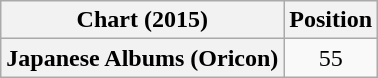<table class="wikitable plainrowheaders" style="text-align:center">
<tr>
<th scope="col">Chart (2015)</th>
<th scope="col">Position</th>
</tr>
<tr>
<th scope="row">Japanese Albums (Oricon)</th>
<td>55</td>
</tr>
</table>
